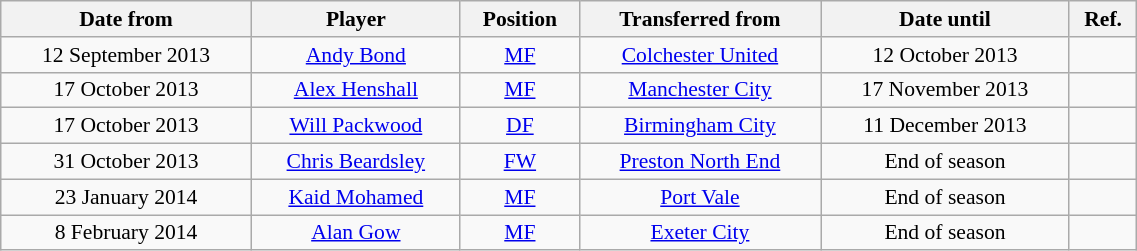<table class="wikitable"  style="text-align:center; font-size:90%; width:60%;">
<tr>
<th>Date from</th>
<th>Player</th>
<th>Position</th>
<th>Transferred from</th>
<th>Date until</th>
<th>Ref.</th>
</tr>
<tr>
<td>12 September 2013</td>
<td><a href='#'>Andy Bond</a></td>
<td><a href='#'>MF</a></td>
<td><a href='#'>Colchester United</a></td>
<td>12 October 2013</td>
<td></td>
</tr>
<tr>
<td>17 October 2013</td>
<td><a href='#'>Alex Henshall</a></td>
<td><a href='#'>MF</a></td>
<td><a href='#'>Manchester City</a></td>
<td>17 November 2013</td>
<td></td>
</tr>
<tr>
<td>17 October 2013</td>
<td><a href='#'>Will Packwood</a></td>
<td><a href='#'>DF</a></td>
<td><a href='#'>Birmingham City</a></td>
<td>11 December 2013</td>
<td></td>
</tr>
<tr>
<td>31 October 2013</td>
<td><a href='#'>Chris Beardsley</a></td>
<td><a href='#'>FW</a></td>
<td><a href='#'>Preston North End</a></td>
<td>End of season</td>
<td></td>
</tr>
<tr>
<td>23 January 2014</td>
<td><a href='#'>Kaid Mohamed</a></td>
<td><a href='#'>MF</a></td>
<td><a href='#'>Port Vale</a></td>
<td>End of season</td>
<td></td>
</tr>
<tr>
<td>8 February 2014</td>
<td><a href='#'>Alan Gow</a></td>
<td><a href='#'>MF</a></td>
<td><a href='#'>Exeter City</a></td>
<td>End of season</td>
<td></td>
</tr>
</table>
